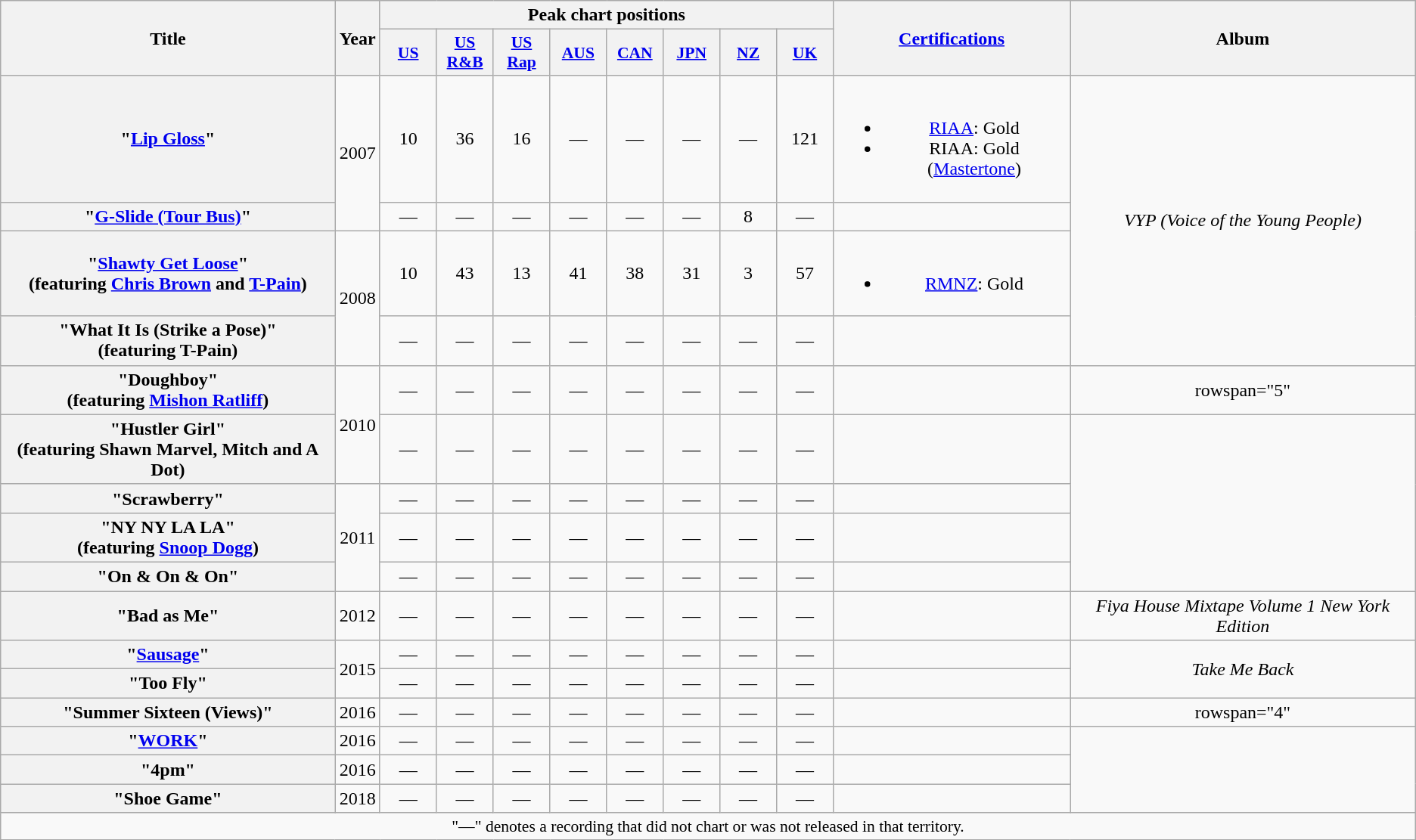<table class="wikitable plainrowheaders" style="text-align:center;" border="1">
<tr>
<th scope="col" rowspan="2">Title</th>
<th scope="col" rowspan="2">Year</th>
<th scope="col" colspan="8">Peak chart positions</th>
<th scope="col" rowspan="2"><a href='#'>Certifications</a></th>
<th scope="col" rowspan="2">Album</th>
</tr>
<tr>
<th scope="col" style="width:3em;font-size:90%;"><a href='#'>US</a></th>
<th scope="col" style="width:3em;font-size:90%;"><a href='#'>US<br>R&B</a></th>
<th scope="col" style="width:3em;font-size:90%;"><a href='#'>US<br>Rap</a></th>
<th scope="col" style="width:3em;font-size:90%;"><a href='#'>AUS</a><br></th>
<th scope="col" style="width:3em;font-size:90%;"><a href='#'>CAN</a><br></th>
<th scope="col" style="width:3em;font-size:90%;"><a href='#'>JPN</a><br></th>
<th scope="col" style="width:3em;font-size:90%;"><a href='#'>NZ</a><br></th>
<th scope="col" style="width:3em;font-size:90%;"><a href='#'>UK</a><br></th>
</tr>
<tr style="text-align:center;">
<th scope="row">"<a href='#'>Lip Gloss</a>"</th>
<td rowspan="2">2007</td>
<td>10</td>
<td>36</td>
<td>16</td>
<td>—</td>
<td>—</td>
<td>—</td>
<td>—</td>
<td>121</td>
<td><br><ul><li><a href='#'>RIAA</a>: Gold</li><li>RIAA: Gold (<a href='#'>Mastertone</a>)</li></ul></td>
<td rowspan="4"><em>VYP (Voice of the Young People)</em></td>
</tr>
<tr>
<th scope="row">"<a href='#'>G-Slide (Tour Bus)</a>"</th>
<td>—</td>
<td>—</td>
<td>—</td>
<td>—</td>
<td>—</td>
<td>—</td>
<td>8</td>
<td>—</td>
<td></td>
</tr>
<tr>
<th scope="row">"<a href='#'>Shawty Get Loose</a>"<br><span>(featuring <a href='#'>Chris Brown</a> and <a href='#'>T-Pain</a>)</span></th>
<td rowspan="2">2008</td>
<td>10</td>
<td>43</td>
<td>13</td>
<td>41</td>
<td>38</td>
<td>31</td>
<td>3</td>
<td>57</td>
<td><br><ul><li><a href='#'>RMNZ</a>: Gold</li></ul></td>
</tr>
<tr>
<th scope="row">"What It Is (Strike a Pose)"<br><span>(featuring T-Pain)</span></th>
<td>—</td>
<td>—</td>
<td>—</td>
<td>—</td>
<td>—</td>
<td>—</td>
<td>—</td>
<td>—</td>
<td></td>
</tr>
<tr>
<th scope="row">"Doughboy"<br><span>(featuring <a href='#'>Mishon Ratliff</a>)</span></th>
<td rowspan="2">2010</td>
<td>—</td>
<td>—</td>
<td>—</td>
<td>—</td>
<td>—</td>
<td>—</td>
<td>—</td>
<td>—</td>
<td></td>
<td>rowspan="5" </td>
</tr>
<tr>
<th scope="row">"Hustler Girl"<br><span>(featuring Shawn Marvel, Mitch and A Dot)</span></th>
<td>—</td>
<td>—</td>
<td>—</td>
<td>—</td>
<td>—</td>
<td>—</td>
<td>—</td>
<td>—</td>
<td></td>
</tr>
<tr>
<th scope="row">"Scrawberry"</th>
<td rowspan="3">2011</td>
<td>—</td>
<td>—</td>
<td>—</td>
<td>—</td>
<td>—</td>
<td>—</td>
<td>—</td>
<td>—</td>
<td></td>
</tr>
<tr>
<th scope="row">"NY NY LA LA"<br><span>(featuring <a href='#'>Snoop Dogg</a>)</span></th>
<td>—</td>
<td>—</td>
<td>—</td>
<td>—</td>
<td>—</td>
<td>—</td>
<td>—</td>
<td>—</td>
<td></td>
</tr>
<tr>
<th scope="row">"On & On & On"</th>
<td>—</td>
<td>—</td>
<td>—</td>
<td>—</td>
<td>—</td>
<td>—</td>
<td>—</td>
<td>—</td>
<td></td>
</tr>
<tr>
<th scope="row">"Bad as Me"</th>
<td>2012</td>
<td>—</td>
<td>—</td>
<td>—</td>
<td>—</td>
<td>—</td>
<td>—</td>
<td>—</td>
<td>—</td>
<td></td>
<td><em>Fiya House Mixtape Volume 1 New York Edition</em></td>
</tr>
<tr>
<th scope="row">"<a href='#'>Sausage</a>"</th>
<td rowspan="2">2015</td>
<td>—</td>
<td>—</td>
<td>—</td>
<td>—</td>
<td>—</td>
<td>—</td>
<td>—</td>
<td>—</td>
<td></td>
<td rowspan="2"><em>Take Me Back</em></td>
</tr>
<tr>
<th scope="row">"Too Fly"</th>
<td>—</td>
<td>—</td>
<td>—</td>
<td>—</td>
<td>—</td>
<td>—</td>
<td>—</td>
<td>—</td>
<td></td>
</tr>
<tr>
<th scope="row">"Summer Sixteen (Views)"</th>
<td>2016</td>
<td>—</td>
<td>—</td>
<td>—</td>
<td>—</td>
<td>—</td>
<td>—</td>
<td>—</td>
<td>—</td>
<td></td>
<td>rowspan="4" </td>
</tr>
<tr>
<th scope="row">"<a href='#'>WORK</a>"</th>
<td>2016</td>
<td>—</td>
<td>—</td>
<td>—</td>
<td>—</td>
<td>—</td>
<td>—</td>
<td>—</td>
<td>—</td>
<td></td>
</tr>
<tr>
<th scope="row">"4pm"</th>
<td>2016</td>
<td>—</td>
<td>—</td>
<td>—</td>
<td>—</td>
<td>—</td>
<td>—</td>
<td>—</td>
<td>—</td>
<td></td>
</tr>
<tr>
<th scope="row">"Shoe Game"</th>
<td>2018</td>
<td>—</td>
<td>—</td>
<td>—</td>
<td>—</td>
<td>—</td>
<td>—</td>
<td>—</td>
<td>—</td>
<td></td>
</tr>
<tr>
<td colspan="12" style="font-size:90%">"—" denotes a recording that did not chart or was not released in that territory.</td>
</tr>
</table>
